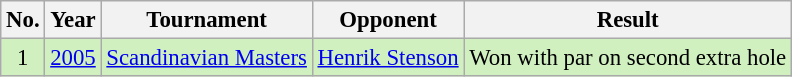<table class="wikitable" style="font-size:95%;">
<tr>
<th>No.</th>
<th>Year</th>
<th>Tournament</th>
<th>Opponent</th>
<th>Result</th>
</tr>
<tr style="background:#D0F0C0;">
<td align=center>1</td>
<td><a href='#'>2005</a></td>
<td><a href='#'>Scandinavian Masters</a></td>
<td> <a href='#'>Henrik Stenson</a></td>
<td>Won with par on second extra hole</td>
</tr>
</table>
